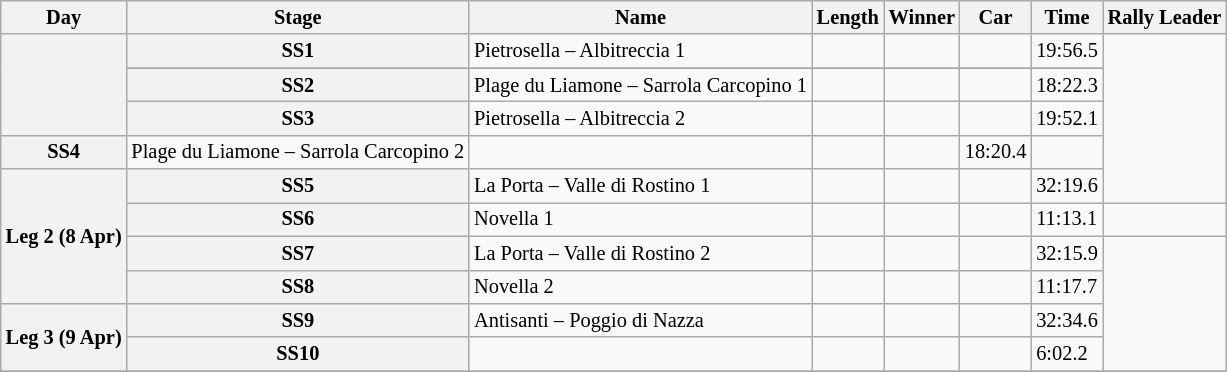<table class="wikitable plainrowheaders sortable" style="font-size: 85%">
<tr>
<th>Day</th>
<th>Stage</th>
<th>Name</th>
<th>Length</th>
<th>Winner</th>
<th>Car</th>
<th>Time</th>
<th>Rally Leader</th>
</tr>
<tr>
<th rowspan="4"></th>
<th>SS1</th>
<td>Pietrosella – Albitreccia 1</td>
<td></td>
<td></td>
<td></td>
<td>19:56.5</td>
<td rowspan="6"></td>
</tr>
<tr>
</tr>
<tr>
<th>SS2</th>
<td>Plage du Liamone – Sarrola Carcopino 1</td>
<td></td>
<td></td>
<td></td>
<td>18:22.3</td>
</tr>
<tr>
<th>SS3</th>
<td>Pietrosella – Albitreccia 2</td>
<td></td>
<td></td>
<td></td>
<td>19:52.1</td>
</tr>
<tr>
<th>SS4</th>
<td>Plage du Liamone – Sarrola Carcopino 2</td>
<td></td>
<td></td>
<td></td>
<td>18:20.4</td>
</tr>
<tr>
<th rowspan="4">Leg 2 (8 Apr)</th>
<th>SS5</th>
<td>La Porta – Valle di Rostino 1</td>
<td></td>
<td></td>
<td></td>
<td>32:19.6</td>
</tr>
<tr>
<th>SS6</th>
<td>Novella 1</td>
<td></td>
<td></td>
<td></td>
<td>11:13.1</td>
</tr>
<tr>
<th>SS7</th>
<td>La Porta – Valle di Rostino 2</td>
<td></td>
<td></td>
<td></td>
<td>32:15.9</td>
<td rowspan="4"></td>
</tr>
<tr>
<th>SS8</th>
<td>Novella 2</td>
<td></td>
<td></td>
<td></td>
<td>11:17.7</td>
</tr>
<tr>
<th rowspan="2">Leg 3 (9 Apr)</th>
<th>SS9</th>
<td>Antisanti – Poggio di Nazza</td>
<td></td>
<td></td>
<td></td>
<td>32:34.6</td>
</tr>
<tr>
<th>SS10</th>
<td></td>
<td></td>
<td></td>
<td></td>
<td>6:02.2</td>
</tr>
<tr>
</tr>
</table>
